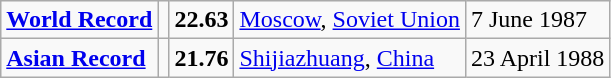<table class="wikitable">
<tr>
<td><strong><a href='#'>World Record</a></strong></td>
<td></td>
<td><strong>22.63</strong></td>
<td><a href='#'>Moscow</a>, <a href='#'>Soviet Union</a></td>
<td>7 June 1987</td>
</tr>
<tr>
<td><strong><a href='#'>Asian Record</a></strong></td>
<td></td>
<td><strong>21.76</strong></td>
<td><a href='#'>Shijiazhuang</a>, <a href='#'>China</a></td>
<td>23 April 1988</td>
</tr>
</table>
